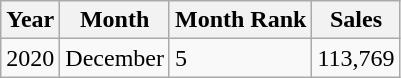<table class="wikitable">
<tr>
<th>Year</th>
<th>Month</th>
<th>Month Rank</th>
<th>Sales</th>
</tr>
<tr>
<td>2020</td>
<td>December</td>
<td>5</td>
<td>113,769</td>
</tr>
</table>
